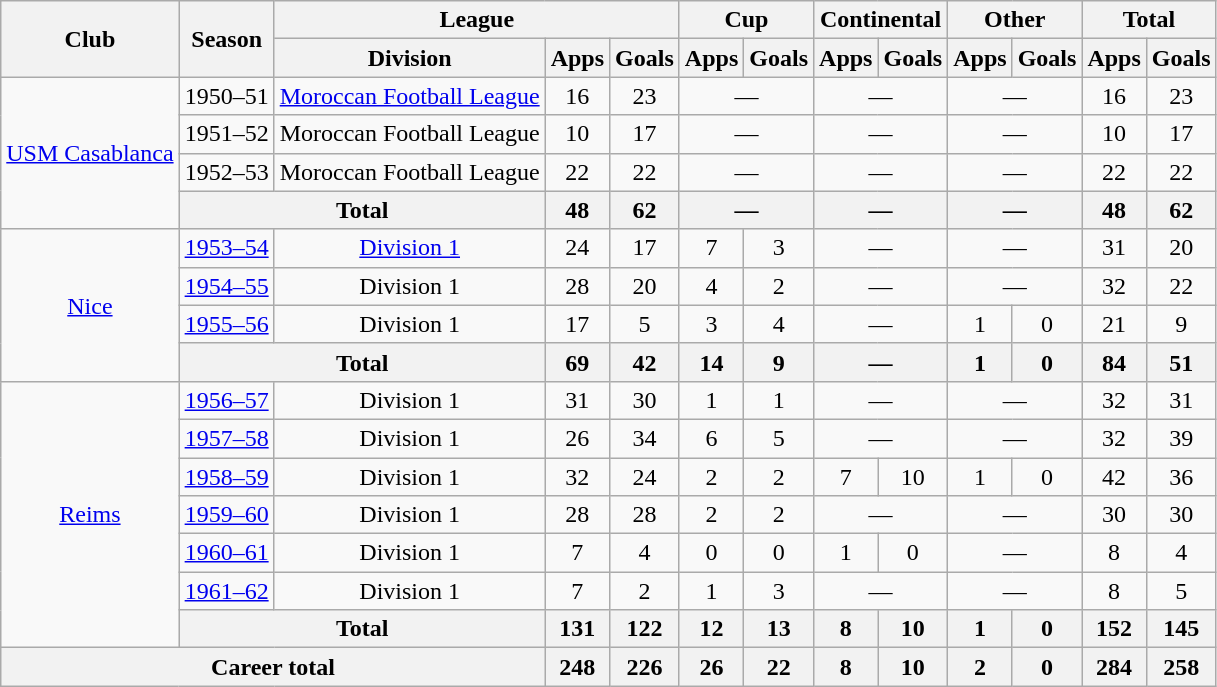<table class=wikitable style=text-align:center>
<tr>
<th rowspan=2>Club</th>
<th rowspan=2>Season</th>
<th colspan=3>League</th>
<th colspan=2>Cup</th>
<th colspan=2>Continental</th>
<th colspan=2>Other</th>
<th colspan=2>Total</th>
</tr>
<tr>
<th>Division</th>
<th>Apps</th>
<th>Goals</th>
<th>Apps</th>
<th>Goals</th>
<th>Apps</th>
<th>Goals</th>
<th>Apps</th>
<th>Goals</th>
<th>Apps</th>
<th>Goals</th>
</tr>
<tr>
<td rowspan=4><a href='#'>USM Casablanca</a></td>
<td>1950–51</td>
<td><a href='#'>Moroccan Football League</a></td>
<td>16</td>
<td>23</td>
<td colspan="2">—</td>
<td colspan="2">—</td>
<td colspan="2">—</td>
<td>16</td>
<td>23</td>
</tr>
<tr>
<td>1951–52</td>
<td>Moroccan Football League</td>
<td>10</td>
<td>17</td>
<td colspan="2">—</td>
<td colspan="2">—</td>
<td colspan="2">—</td>
<td>10</td>
<td>17</td>
</tr>
<tr>
<td>1952–53</td>
<td>Moroccan Football League</td>
<td>22</td>
<td>22</td>
<td colspan="2">—</td>
<td colspan="2">—</td>
<td colspan="2">—</td>
<td>22</td>
<td>22</td>
</tr>
<tr>
<th colspan=2>Total</th>
<th>48</th>
<th>62</th>
<th colspan="2">—</th>
<th colspan="2">—</th>
<th colspan="2">—</th>
<th>48</th>
<th>62</th>
</tr>
<tr>
<td rowspan=4><a href='#'>Nice</a></td>
<td><a href='#'>1953–54</a></td>
<td><a href='#'>Division 1</a></td>
<td>24</td>
<td>17</td>
<td>7</td>
<td>3</td>
<td colspan="2">—</td>
<td colspan="2">—</td>
<td>31</td>
<td>20</td>
</tr>
<tr>
<td><a href='#'>1954–55</a></td>
<td>Division 1</td>
<td>28</td>
<td>20</td>
<td>4</td>
<td>2</td>
<td colspan="2">—</td>
<td colspan="2">—</td>
<td>32</td>
<td>22</td>
</tr>
<tr>
<td><a href='#'>1955–56</a></td>
<td>Division 1</td>
<td>17</td>
<td>5</td>
<td>3</td>
<td>4</td>
<td colspan="2">—</td>
<td>1</td>
<td>0</td>
<td>21</td>
<td>9</td>
</tr>
<tr>
<th colspan=2>Total</th>
<th>69</th>
<th>42</th>
<th>14</th>
<th>9</th>
<th colspan="2">—</th>
<th>1</th>
<th>0</th>
<th>84</th>
<th>51</th>
</tr>
<tr>
<td rowspan=7><a href='#'>Reims</a></td>
<td><a href='#'>1956–57</a></td>
<td>Division 1</td>
<td>31</td>
<td>30</td>
<td>1</td>
<td>1</td>
<td colspan="2">—</td>
<td colspan="2">—</td>
<td>32</td>
<td>31</td>
</tr>
<tr>
<td><a href='#'>1957–58</a></td>
<td>Division 1</td>
<td>26</td>
<td>34</td>
<td>6</td>
<td>5</td>
<td colspan="2">—</td>
<td colspan="2">—</td>
<td>32</td>
<td>39</td>
</tr>
<tr>
<td><a href='#'>1958–59</a></td>
<td>Division 1</td>
<td>32</td>
<td>24</td>
<td>2</td>
<td>2</td>
<td>7</td>
<td>10</td>
<td>1</td>
<td>0</td>
<td>42</td>
<td>36</td>
</tr>
<tr>
<td><a href='#'>1959–60</a></td>
<td>Division 1</td>
<td>28</td>
<td>28</td>
<td>2</td>
<td>2</td>
<td colspan="2">—</td>
<td colspan="2">—</td>
<td>30</td>
<td>30</td>
</tr>
<tr>
<td><a href='#'>1960–61</a></td>
<td>Division 1</td>
<td>7</td>
<td>4</td>
<td>0</td>
<td>0</td>
<td>1</td>
<td>0</td>
<td colspan="2">—</td>
<td>8</td>
<td>4</td>
</tr>
<tr>
<td><a href='#'>1961–62</a></td>
<td>Division 1</td>
<td>7</td>
<td>2</td>
<td>1</td>
<td>3</td>
<td colspan="2">—</td>
<td colspan="2">—</td>
<td>8</td>
<td>5</td>
</tr>
<tr>
<th colspan=2>Total</th>
<th>131</th>
<th>122</th>
<th>12</th>
<th>13</th>
<th>8</th>
<th>10</th>
<th>1</th>
<th>0</th>
<th>152</th>
<th>145</th>
</tr>
<tr>
<th colspan=3>Career total</th>
<th>248</th>
<th>226</th>
<th>26</th>
<th>22</th>
<th>8</th>
<th>10</th>
<th>2</th>
<th>0</th>
<th>284</th>
<th>258</th>
</tr>
</table>
